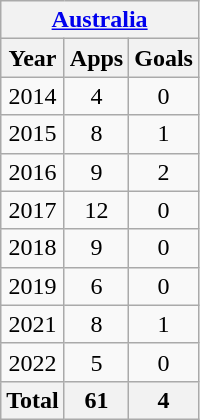<table class="wikitable" style="text-align:center">
<tr>
<th colspan="3"><a href='#'>Australia</a></th>
</tr>
<tr>
<th>Year</th>
<th>Apps</th>
<th>Goals</th>
</tr>
<tr>
<td>2014</td>
<td>4</td>
<td>0</td>
</tr>
<tr>
<td>2015</td>
<td>8</td>
<td>1</td>
</tr>
<tr>
<td>2016</td>
<td>9</td>
<td>2</td>
</tr>
<tr>
<td>2017</td>
<td>12</td>
<td>0</td>
</tr>
<tr>
<td>2018</td>
<td>9</td>
<td>0</td>
</tr>
<tr>
<td>2019</td>
<td>6</td>
<td>0</td>
</tr>
<tr>
<td>2021</td>
<td>8</td>
<td>1</td>
</tr>
<tr>
<td>2022</td>
<td>5</td>
<td>0</td>
</tr>
<tr>
<th>Total</th>
<th>61</th>
<th>4</th>
</tr>
</table>
